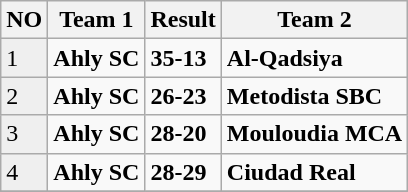<table class="wikitable">
<tr>
<th>NO</th>
<th>Team 1</th>
<th>Result</th>
<th>Team 2</th>
</tr>
<tr>
<td style="background:#efefef;">1</td>
<td style="align="center"> <strong>Ahly SC</strong></td>
<td style="align="center"> <strong>35-13</strong></td>
<td style="align="center"> <strong>Al-Qadsiya</strong></td>
</tr>
<tr>
<td style="background:#efefef;">2</td>
<td style="align="center"> <strong>Ahly SC</strong></td>
<td style="align="center"> <strong>26-23</strong></td>
<td style="align="center"> <strong>Metodista SBC</strong></td>
</tr>
<tr>
<td style="background:#efefef;">3</td>
<td style="align="center"> <strong>Ahly SC</strong></td>
<td style="align="center"> <strong>28-20</strong></td>
<td style="align="center"> <strong>Mouloudia MCA</strong></td>
</tr>
<tr>
<td style="background:#efefef;">4</td>
<td style="align="center"> <strong>Ahly SC</strong></td>
<td style="align="center"> <strong>28-29</strong></td>
<td style="align="center"> <strong>Ciudad Real</strong></td>
</tr>
<tr>
</tr>
</table>
